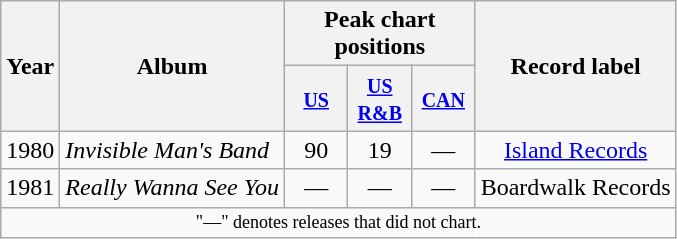<table class="wikitable" style="text-align:center;">
<tr>
<th rowspan="2">Year</th>
<th rowspan="2">Album</th>
<th colspan="3">Peak chart positions</th>
<th rowspan="2">Record label</th>
</tr>
<tr>
<th width="35"><small><a href='#'>US</a></small><br></th>
<th width="35"><small><a href='#'>US<br>R&B</a></small><br></th>
<th width="35"><small><a href='#'>CAN</a></small><br></th>
</tr>
<tr>
<td rowspan="1">1980</td>
<td style="text-align:left;"><em>Invisible Man's Band</em></td>
<td>90</td>
<td>19</td>
<td>—</td>
<td rowspan="1"><a href='#'>Island Records</a></td>
</tr>
<tr>
<td rowspan="1">1981</td>
<td style="text-align:left;"><em>Really Wanna See You</em></td>
<td>—</td>
<td>—</td>
<td>—</td>
<td rowspan="1">Boardwalk Records</td>
</tr>
<tr>
<td colspan="9" style="text-align:center; font-size:9pt;">"—" denotes releases that did not chart.</td>
</tr>
</table>
